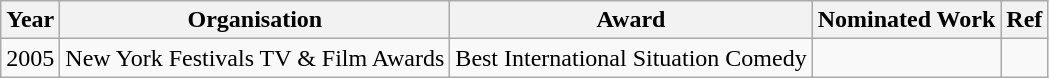<table class="wikitable">
<tr>
<th>Year</th>
<th>Organisation</th>
<th>Award</th>
<th>Nominated Work</th>
<th>Ref</th>
</tr>
<tr>
<td>2005</td>
<td>New York Festivals TV & Film Awards</td>
<td>Best International Situation Comedy</td>
<td></td>
<td></td>
</tr>
</table>
